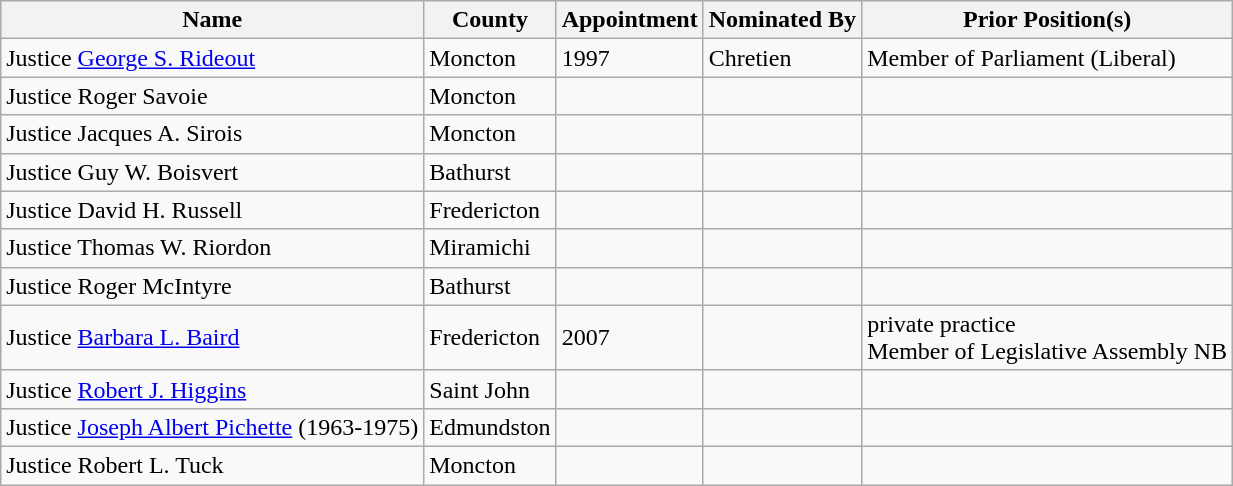<table class="wikitable sortable">
<tr>
<th>Name</th>
<th>County</th>
<th>Appointment</th>
<th>Nominated By</th>
<th>Prior Position(s)</th>
</tr>
<tr>
<td>Justice <a href='#'>George S. Rideout</a></td>
<td>Moncton</td>
<td>1997</td>
<td>Chretien</td>
<td>Member of Parliament (Liberal)</td>
</tr>
<tr>
<td>Justice Roger Savoie</td>
<td>Moncton</td>
<td></td>
<td></td>
<td></td>
</tr>
<tr>
<td>Justice Jacques A. Sirois</td>
<td>Moncton</td>
<td></td>
<td></td>
<td></td>
</tr>
<tr>
<td>Justice Guy W. Boisvert</td>
<td>Bathurst</td>
<td></td>
<td></td>
<td></td>
</tr>
<tr>
<td>Justice David H. Russell</td>
<td>Fredericton</td>
<td></td>
<td></td>
<td></td>
</tr>
<tr>
<td>Justice Thomas W. Riordon</td>
<td>Miramichi</td>
<td></td>
<td></td>
<td></td>
</tr>
<tr>
<td>Justice Roger McIntyre</td>
<td>Bathurst</td>
<td></td>
<td></td>
<td></td>
</tr>
<tr>
<td>Justice <a href='#'>Barbara L. Baird</a></td>
<td>Fredericton</td>
<td>2007</td>
<td></td>
<td>private practice<br>Member of Legislative Assembly NB</td>
</tr>
<tr>
<td>Justice <a href='#'>Robert J. Higgins</a></td>
<td>Saint John</td>
<td></td>
<td></td>
<td></td>
</tr>
<tr>
<td>Justice <a href='#'>Joseph Albert Pichette</a> (1963-1975)</td>
<td>Edmundston</td>
<td></td>
<td></td>
<td></td>
</tr>
<tr>
<td>Justice Robert L. Tuck</td>
<td>Moncton</td>
<td></td>
<td></td>
<td></td>
</tr>
</table>
